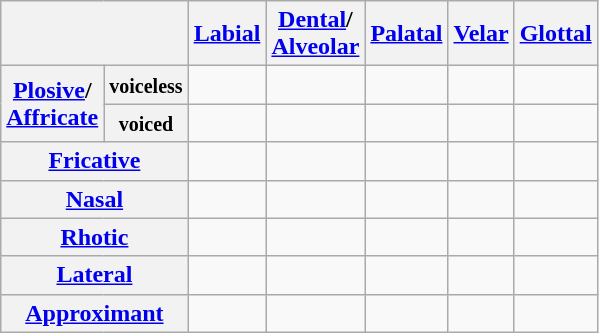<table class="wikitable" style="text-align:center">
<tr>
<th colspan="2"></th>
<th><a href='#'>Labial</a></th>
<th><a href='#'>Dental</a>/<br><a href='#'>Alveolar</a></th>
<th><a href='#'>Palatal</a></th>
<th><a href='#'>Velar</a></th>
<th><a href='#'>Glottal</a></th>
</tr>
<tr>
<th rowspan="2"><a href='#'>Plosive</a>/<br><a href='#'>Affricate</a></th>
<th><small>voiceless</small></th>
<td></td>
<td></td>
<td></td>
<td></td>
<td></td>
</tr>
<tr>
<th><small>voiced</small></th>
<td></td>
<td></td>
<td></td>
<td></td>
<td></td>
</tr>
<tr>
<th colspan="2"><a href='#'>Fricative</a></th>
<td></td>
<td></td>
<td></td>
<td></td>
<td></td>
</tr>
<tr>
<th colspan="2"><a href='#'>Nasal</a></th>
<td></td>
<td></td>
<td></td>
<td></td>
<td></td>
</tr>
<tr>
<th colspan="2"><a href='#'>Rhotic</a></th>
<td></td>
<td></td>
<td></td>
<td></td>
<td></td>
</tr>
<tr>
<th colspan="2"><a href='#'>Lateral</a></th>
<td></td>
<td></td>
<td></td>
<td></td>
<td></td>
</tr>
<tr>
<th colspan="2"><a href='#'>Approximant</a></th>
<td></td>
<td></td>
<td></td>
<td></td>
<td></td>
</tr>
</table>
